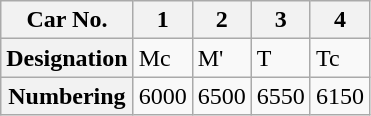<table class="wikitable">
<tr>
<th>Car No.</th>
<th>1</th>
<th>2</th>
<th>3</th>
<th>4</th>
</tr>
<tr>
<th>Designation</th>
<td>Mc</td>
<td>M'</td>
<td>T</td>
<td>Tc</td>
</tr>
<tr>
<th>Numbering</th>
<td>6000</td>
<td>6500</td>
<td>6550</td>
<td>6150</td>
</tr>
</table>
